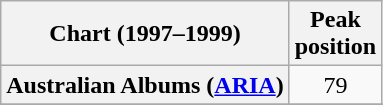<table class="wikitable plainrowheaders">
<tr>
<th scope="col">Chart (1997–1999)</th>
<th scope="col">Peak<br>position</th>
</tr>
<tr>
<th scope="row">Australian Albums (<a href='#'>ARIA</a>)</th>
<td style="text-align:center">79</td>
</tr>
<tr>
</tr>
<tr>
</tr>
<tr>
</tr>
<tr>
</tr>
<tr>
</tr>
<tr>
</tr>
<tr>
</tr>
<tr>
</tr>
</table>
